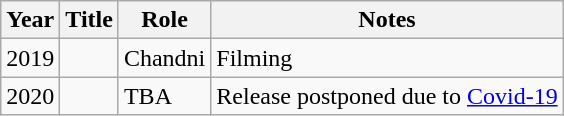<table class="wikitable">
<tr>
<th>Year</th>
<th>Title</th>
<th>Role</th>
<th>Notes</th>
</tr>
<tr>
<td>2019</td>
<td></td>
<td>Chandni</td>
<td>Filming</td>
</tr>
<tr>
<td>2020</td>
<td></td>
<td>TBA</td>
<td>Release postponed due to <a href='#'>Covid-19</a></td>
</tr>
</table>
